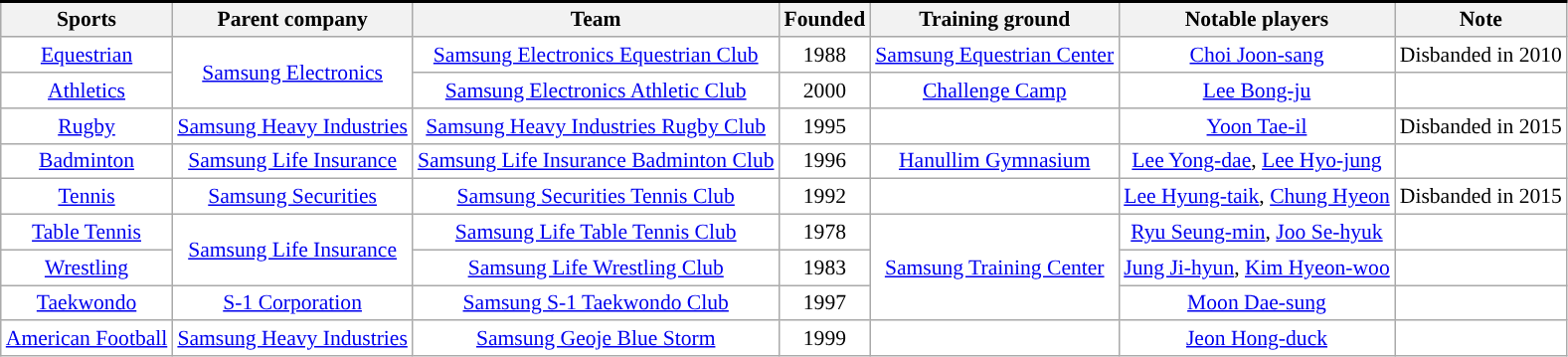<table class="wikitable" style="font-size:90%;text-align:center;background:transparent">
<tr style="border-bottom:solid 2px">
</tr>
<tr bgcolor="#efefef">
<th>Sports</th>
<th>Parent company</th>
<th>Team</th>
<th>Founded</th>
<th>Training ground</th>
<th>Notable players</th>
<th>Note</th>
</tr>
<tr>
<td><a href='#'>Equestrian</a></td>
<td rowspan="2"><a href='#'>Samsung Electronics</a></td>
<td><a href='#'>Samsung Electronics Equestrian Club</a></td>
<td>1988</td>
<td><a href='#'>Samsung Equestrian Center</a></td>
<td><a href='#'>Choi Joon-sang</a></td>
<td>Disbanded in 2010</td>
</tr>
<tr>
<td><a href='#'>Athletics</a></td>
<td><a href='#'>Samsung Electronics Athletic Club</a></td>
<td>2000</td>
<td><a href='#'>Challenge Camp</a></td>
<td><a href='#'>Lee Bong-ju</a></td>
<td></td>
</tr>
<tr>
<td><a href='#'>Rugby</a></td>
<td><a href='#'>Samsung Heavy Industries</a></td>
<td><a href='#'>Samsung Heavy Industries Rugby Club</a></td>
<td>1995</td>
<td></td>
<td><a href='#'>Yoon Tae-il</a></td>
<td>Disbanded in 2015</td>
</tr>
<tr>
<td><a href='#'>Badminton</a></td>
<td><a href='#'>Samsung Life Insurance</a></td>
<td><a href='#'>Samsung Life Insurance Badminton Club</a></td>
<td>1996</td>
<td><a href='#'>Hanullim Gymnasium</a></td>
<td><a href='#'>Lee Yong-dae</a>, <a href='#'>Lee Hyo-jung</a></td>
<td></td>
</tr>
<tr>
<td><a href='#'>Tennis</a></td>
<td><a href='#'>Samsung Securities</a></td>
<td><a href='#'>Samsung Securities Tennis Club</a></td>
<td>1992</td>
<td></td>
<td><a href='#'>Lee Hyung-taik</a>, <a href='#'>Chung Hyeon</a></td>
<td>Disbanded in 2015</td>
</tr>
<tr>
<td><a href='#'>Table Tennis</a></td>
<td rowspan="2"><a href='#'>Samsung Life Insurance</a></td>
<td><a href='#'>Samsung Life Table Tennis Club</a></td>
<td>1978</td>
<td rowspan="3"><a href='#'>Samsung Training Center</a></td>
<td><a href='#'>Ryu Seung-min</a>, <a href='#'>Joo Se-hyuk</a></td>
<td></td>
</tr>
<tr>
<td><a href='#'>Wrestling</a></td>
<td><a href='#'>Samsung Life Wrestling Club</a></td>
<td>1983</td>
<td><a href='#'>Jung Ji-hyun</a>, <a href='#'>Kim Hyeon-woo</a></td>
<td></td>
</tr>
<tr>
<td><a href='#'>Taekwondo</a></td>
<td><a href='#'>S-1 Corporation</a></td>
<td><a href='#'>Samsung S-1 Taekwondo Club</a></td>
<td>1997</td>
<td><a href='#'>Moon Dae-sung</a></td>
<td></td>
</tr>
<tr>
<td><a href='#'>American Football</a></td>
<td><a href='#'>Samsung Heavy Industries</a></td>
<td><a href='#'>Samsung Geoje Blue Storm</a></td>
<td>1999</td>
<td></td>
<td><a href='#'>Jeon Hong-duck</a></td>
<td></td>
</tr>
</table>
